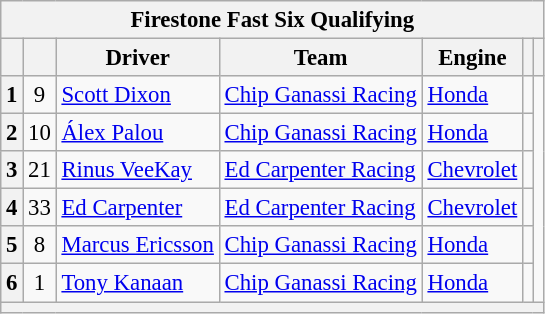<table class="wikitable" style="font-size:95%;">
<tr>
<th colspan=7>Firestone Fast Six Qualifying</th>
</tr>
<tr>
<th></th>
<th></th>
<th>Driver</th>
<th>Team</th>
<th>Engine</th>
<th></th>
<th></th>
</tr>
<tr>
<th>1</th>
<td align="center">9</td>
<td> <a href='#'>Scott Dixon</a> </td>
<td><a href='#'>Chip Ganassi Racing</a></td>
<td><a href='#'>Honda</a></td>
<td></td>
</tr>
<tr>
<th>2</th>
<td align="center">10</td>
<td> <a href='#'>Álex Palou</a></td>
<td><a href='#'>Chip Ganassi Racing</a></td>
<td><a href='#'>Honda</a></td>
<td></td>
</tr>
<tr>
<th>3</th>
<td align="center">21</td>
<td> <a href='#'>Rinus VeeKay</a></td>
<td><a href='#'>Ed Carpenter Racing</a></td>
<td><a href='#'>Chevrolet</a></td>
<td></td>
</tr>
<tr>
<th>4</th>
<td align="center">33</td>
<td> <a href='#'>Ed Carpenter</a></td>
<td><a href='#'>Ed Carpenter Racing</a></td>
<td><a href='#'>Chevrolet</a></td>
<td></td>
</tr>
<tr>
<th>5</th>
<td align="center">8</td>
<td> <a href='#'>Marcus Ericsson</a></td>
<td><a href='#'>Chip Ganassi Racing</a></td>
<td><a href='#'>Honda</a></td>
<td></td>
</tr>
<tr>
<th>6</th>
<td align="center">1</td>
<td> <a href='#'>Tony Kanaan</a> </td>
<td><a href='#'>Chip Ganassi Racing</a></td>
<td><a href='#'>Honda</a></td>
<td></td>
</tr>
<tr>
<th colspan=7></th>
</tr>
</table>
